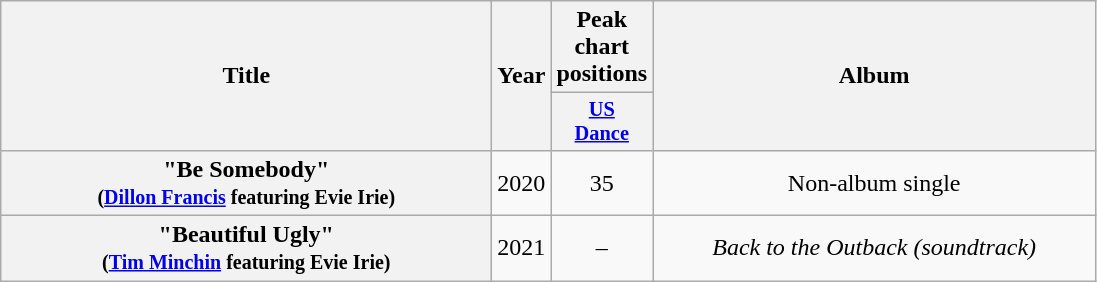<table class="wikitable plainrowheaders" style="text-align:center;" border="1">
<tr>
<th scope="col" rowspan="2" style="width:20em;">Title</th>
<th scope="col" rowspan="2" style="width:1em;">Year</th>
<th scope="col" colspan="1">Peak chart positions</th>
<th scope="col" rowspan="2" style="width:18em;">Album</th>
</tr>
<tr>
<th scope="col" style="width:3em;font-size:85%;"><a href='#'>US<br>Dance</a><br></th>
</tr>
<tr>
<th scope="row">"Be Somebody"<br><small>(<a href='#'>Dillon Francis</a> featuring Evie Irie)</small></th>
<td rowspan="1">2020</td>
<td>35</td>
<td>Non-album single</td>
</tr>
<tr>
<th scope="row">"Beautiful Ugly"<br><small>(<a href='#'>Tim Minchin</a> featuring Evie Irie)</small></th>
<td rowspan="1">2021</td>
<td>–</td>
<td><em>Back to the Outback (soundtrack)</em></td>
</tr>
</table>
